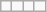<table class="wikitable">
<tr>
<td></td>
<td></td>
<td></td>
<td></td>
</tr>
</table>
